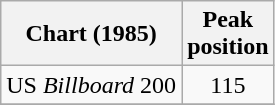<table class="wikitable sortable">
<tr>
<th>Chart (1985)</th>
<th>Peak<br>position</th>
</tr>
<tr>
<td>US <em>Billboard</em> 200</td>
<td align="center">115</td>
</tr>
<tr>
</tr>
</table>
